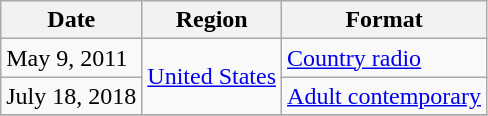<table class="wikitable">
<tr>
<th>Date</th>
<th>Region</th>
<th>Format</th>
</tr>
<tr>
<td>May 9, 2011</td>
<td rowspan="2"><a href='#'>United States</a></td>
<td><a href='#'>Country radio</a></td>
</tr>
<tr>
<td>July 18, 2018</td>
<td><a href='#'>Adult contemporary</a></td>
</tr>
<tr>
</tr>
</table>
